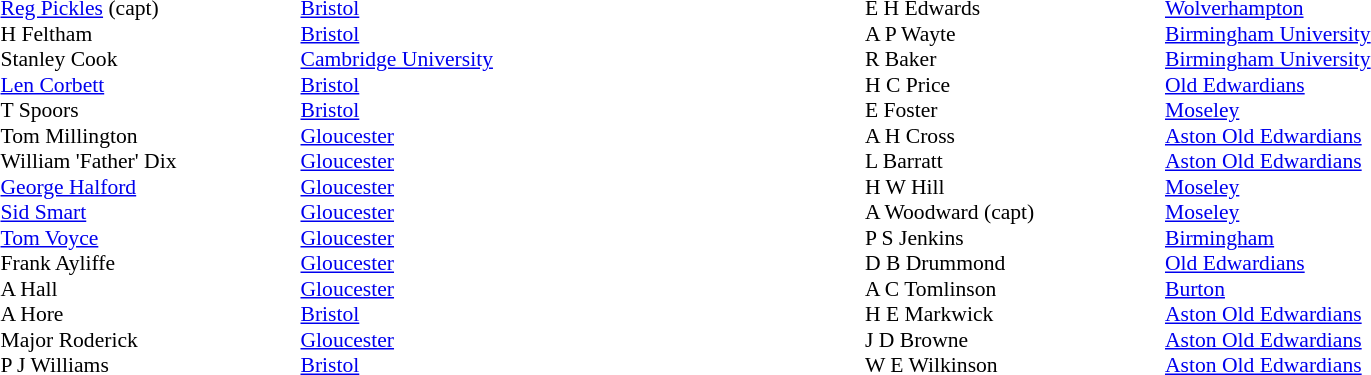<table width="80%">
<tr>
<td valign="top" width="50%"><br><table style="font-size: 90%" cellspacing="0" cellpadding="0">
<tr>
<th width="20"></th>
<th width="200"></th>
</tr>
<tr>
<td></td>
<td><a href='#'>Reg Pickles</a> (capt)</td>
<td><a href='#'>Bristol</a></td>
</tr>
<tr>
<td></td>
<td>H Feltham</td>
<td><a href='#'>Bristol</a></td>
</tr>
<tr>
<td></td>
<td>Stanley Cook</td>
<td><a href='#'>Cambridge University</a></td>
</tr>
<tr>
<td></td>
<td><a href='#'>Len Corbett</a></td>
<td><a href='#'>Bristol</a></td>
</tr>
<tr>
<td></td>
<td>T Spoors</td>
<td><a href='#'>Bristol</a></td>
</tr>
<tr>
<td></td>
<td>Tom Millington</td>
<td><a href='#'>Gloucester</a></td>
</tr>
<tr>
<td></td>
<td>William 'Father' Dix</td>
<td><a href='#'>Gloucester</a></td>
</tr>
<tr>
<td></td>
<td><a href='#'>George Halford</a></td>
<td><a href='#'>Gloucester</a></td>
</tr>
<tr>
<td></td>
<td><a href='#'>Sid Smart</a></td>
<td><a href='#'>Gloucester</a></td>
</tr>
<tr>
<td></td>
<td><a href='#'>Tom Voyce</a></td>
<td><a href='#'>Gloucester</a></td>
</tr>
<tr>
<td></td>
<td>Frank Ayliffe</td>
<td><a href='#'>Gloucester</a></td>
</tr>
<tr>
<td></td>
<td>A Hall</td>
<td><a href='#'>Gloucester</a></td>
</tr>
<tr>
<td></td>
<td>A Hore</td>
<td><a href='#'>Bristol</a></td>
</tr>
<tr>
<td></td>
<td>Major Roderick</td>
<td><a href='#'>Gloucester</a></td>
</tr>
<tr>
<td></td>
<td>P J Williams</td>
<td><a href='#'>Bristol</a></td>
</tr>
<tr>
</tr>
</table>
</td>
<td valign="top" width="50%"><br><table style="font-size: 90%" cellspacing="0" cellpadding="0" align="center">
<tr>
<th width="20"></th>
<th width="200"></th>
</tr>
<tr>
<td></td>
<td>E H Edwards</td>
<td><a href='#'>Wolverhampton</a></td>
</tr>
<tr>
<td></td>
<td>A P Wayte</td>
<td><a href='#'>Birmingham University</a></td>
</tr>
<tr>
<td></td>
<td>R Baker</td>
<td><a href='#'>Birmingham University</a></td>
</tr>
<tr>
<td></td>
<td>H C Price</td>
<td><a href='#'>Old Edwardians</a></td>
</tr>
<tr>
<td></td>
<td>E Foster</td>
<td><a href='#'>Moseley</a></td>
</tr>
<tr>
<td></td>
<td>A H Cross</td>
<td><a href='#'>Aston Old Edwardians</a></td>
</tr>
<tr>
<td></td>
<td>L Barratt</td>
<td><a href='#'>Aston Old Edwardians</a></td>
</tr>
<tr>
<td></td>
<td>H W Hill</td>
<td><a href='#'>Moseley</a></td>
</tr>
<tr>
<td></td>
<td>A Woodward (capt)</td>
<td><a href='#'>Moseley</a></td>
</tr>
<tr>
<td></td>
<td>P S Jenkins</td>
<td><a href='#'>Birmingham</a></td>
</tr>
<tr>
<td></td>
<td>D B Drummond</td>
<td><a href='#'>Old Edwardians</a></td>
</tr>
<tr>
<td></td>
<td>A C Tomlinson</td>
<td><a href='#'>Burton</a></td>
</tr>
<tr>
<td></td>
<td>H E Markwick</td>
<td><a href='#'>Aston Old Edwardians</a></td>
</tr>
<tr>
<td></td>
<td>J D Browne</td>
<td><a href='#'>Aston Old Edwardians</a></td>
</tr>
<tr>
<td></td>
<td>W E Wilkinson</td>
<td><a href='#'>Aston Old Edwardians</a></td>
</tr>
<tr>
</tr>
</table>
</td>
</tr>
</table>
